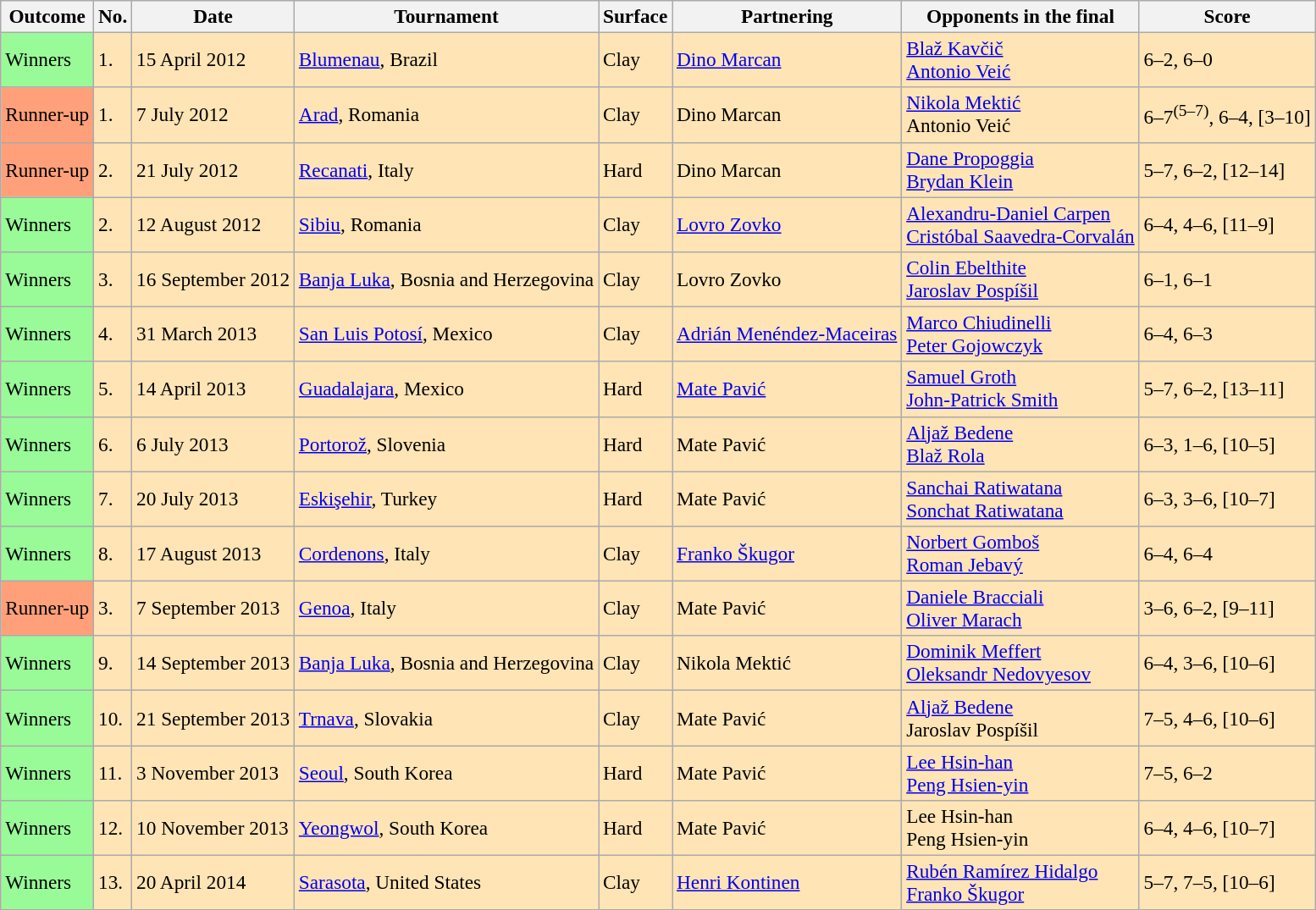<table class=wikitable style=font-size:97%>
<tr>
<th>Outcome</th>
<th>No.</th>
<th>Date</th>
<th>Tournament</th>
<th>Surface</th>
<th>Partnering</th>
<th>Opponents in the final</th>
<th>Score</th>
</tr>
<tr bgcolor="moccasin">
<td style="background:#98FB98">Winners</td>
<td>1.</td>
<td>15 April 2012</td>
<td><a href='#'>Blumenau</a>, Brazil</td>
<td>Clay</td>
<td> <a href='#'>Dino Marcan</a></td>
<td> <a href='#'>Blaž Kavčič</a><br> <a href='#'>Antonio Veić</a></td>
<td>6–2, 6–0</td>
</tr>
<tr bgcolor="moccasin">
<td bgcolor="FFA07A">Runner-up</td>
<td>1.</td>
<td>7 July 2012</td>
<td><a href='#'>Arad</a>, Romania</td>
<td>Clay</td>
<td> Dino Marcan</td>
<td> <a href='#'>Nikola Mektić</a><br> Antonio Veić</td>
<td>6–7<sup>(5–7)</sup>, 6–4, [3–10]</td>
</tr>
<tr bgcolor="moccasin">
<td bgcolor="FFA07A">Runner-up</td>
<td>2.</td>
<td>21 July 2012</td>
<td><a href='#'>Recanati</a>, Italy</td>
<td>Hard</td>
<td> Dino Marcan</td>
<td> <a href='#'>Dane Propoggia</a><br> <a href='#'>Brydan Klein</a></td>
<td>5–7, 6–2, [12–14]</td>
</tr>
<tr bgcolor="moccasin">
<td style="background:#98FB98">Winners</td>
<td>2.</td>
<td>12 August 2012</td>
<td><a href='#'>Sibiu</a>, Romania</td>
<td>Clay</td>
<td> <a href='#'>Lovro Zovko</a></td>
<td> <a href='#'>Alexandru-Daniel Carpen</a><br> <a href='#'>Cristóbal Saavedra-Corvalán</a></td>
<td>6–4, 4–6, [11–9]</td>
</tr>
<tr bgcolor="moccasin">
<td style="background:#98FB98">Winners</td>
<td>3.</td>
<td>16 September 2012</td>
<td><a href='#'>Banja Luka</a>, Bosnia and Herzegovina</td>
<td>Clay</td>
<td> Lovro Zovko</td>
<td> <a href='#'>Colin Ebelthite</a><br> <a href='#'>Jaroslav Pospíšil</a></td>
<td>6–1, 6–1</td>
</tr>
<tr bgcolor="moccasin">
<td style="background:#98FB98">Winners</td>
<td>4.</td>
<td>31 March 2013</td>
<td><a href='#'>San Luis Potosí</a>, Mexico</td>
<td>Clay</td>
<td> <a href='#'>Adrián Menéndez-Maceiras</a></td>
<td> <a href='#'>Marco Chiudinelli</a><br> <a href='#'>Peter Gojowczyk</a></td>
<td>6–4, 6–3</td>
</tr>
<tr bgcolor="moccasin">
<td style="background:#98FB98">Winners</td>
<td>5.</td>
<td>14 April 2013</td>
<td><a href='#'>Guadalajara</a>, Mexico</td>
<td>Hard</td>
<td> <a href='#'>Mate Pavić</a></td>
<td> <a href='#'>Samuel Groth</a><br> <a href='#'>John-Patrick Smith</a></td>
<td>5–7, 6–2, [13–11]</td>
</tr>
<tr bgcolor="moccasin">
<td style="background:#98FB98">Winners</td>
<td>6.</td>
<td>6 July 2013</td>
<td><a href='#'>Portorož</a>, Slovenia</td>
<td>Hard</td>
<td> Mate Pavić</td>
<td> <a href='#'>Aljaž Bedene</a><br> <a href='#'>Blaž Rola</a></td>
<td>6–3, 1–6, [10–5]</td>
</tr>
<tr bgcolor="moccasin">
<td style="background:#98FB98">Winners</td>
<td>7.</td>
<td>20 July 2013</td>
<td><a href='#'>Eskişehir</a>, Turkey</td>
<td>Hard</td>
<td> Mate Pavić</td>
<td> <a href='#'>Sanchai Ratiwatana</a><br> <a href='#'>Sonchat Ratiwatana</a></td>
<td>6–3, 3–6, [10–7]</td>
</tr>
<tr bgcolor="moccasin">
<td style="background:#98FB98">Winners</td>
<td>8.</td>
<td>17 August 2013</td>
<td><a href='#'>Cordenons</a>, Italy</td>
<td>Clay</td>
<td> <a href='#'>Franko Škugor</a></td>
<td> <a href='#'>Norbert Gomboš</a><br> <a href='#'>Roman Jebavý</a></td>
<td>6–4, 6–4</td>
</tr>
<tr bgcolor="moccasin">
<td bgcolor="FFA07A">Runner-up</td>
<td>3.</td>
<td>7 September 2013</td>
<td><a href='#'>Genoa</a>, Italy</td>
<td>Clay</td>
<td> Mate Pavić</td>
<td> <a href='#'>Daniele Bracciali</a><br> <a href='#'>Oliver Marach</a></td>
<td>3–6, 6–2, [9–11]</td>
</tr>
<tr bgcolor="moccasin">
<td style="background:#98FB98">Winners</td>
<td>9.</td>
<td>14 September 2013</td>
<td><a href='#'>Banja Luka</a>, Bosnia and Herzegovina</td>
<td>Clay</td>
<td> Nikola Mektić</td>
<td> <a href='#'>Dominik Meffert</a><br> <a href='#'>Oleksandr Nedovyesov</a></td>
<td>6–4, 3–6, [10–6]</td>
</tr>
<tr bgcolor="moccasin">
<td style="background:#98FB98">Winners</td>
<td>10.</td>
<td>21 September 2013</td>
<td><a href='#'>Trnava</a>, Slovakia</td>
<td>Clay</td>
<td> Mate Pavić</td>
<td> <a href='#'>Aljaž Bedene</a><br> Jaroslav Pospíšil</td>
<td>7–5, 4–6, [10–6]</td>
</tr>
<tr bgcolor="moccasin">
<td style="background:#98FB98">Winners</td>
<td>11.</td>
<td>3 November 2013</td>
<td><a href='#'>Seoul</a>, South Korea</td>
<td>Hard</td>
<td> Mate Pavić</td>
<td> <a href='#'>Lee Hsin-han</a><br> <a href='#'>Peng Hsien-yin</a></td>
<td>7–5, 6–2</td>
</tr>
<tr bgcolor="moccasin">
<td style="background:#98FB98">Winners</td>
<td>12.</td>
<td>10 November 2013</td>
<td><a href='#'>Yeongwol</a>, South Korea</td>
<td>Hard</td>
<td> Mate Pavić</td>
<td> Lee Hsin-han<br> Peng Hsien-yin</td>
<td>6–4, 4–6, [10–7]</td>
</tr>
<tr bgcolor="moccasin">
<td style="background:#98FB98">Winners</td>
<td>13.</td>
<td>20 April 2014</td>
<td><a href='#'>Sarasota</a>, United States</td>
<td>Clay</td>
<td> <a href='#'>Henri Kontinen</a></td>
<td> <a href='#'>Rubén Ramírez Hidalgo</a><br> <a href='#'>Franko Škugor</a></td>
<td>5–7, 7–5, [10–6]</td>
</tr>
</table>
